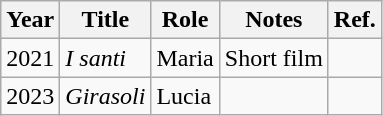<table class="wikitable">
<tr>
<th>Year</th>
<th>Title</th>
<th>Role</th>
<th>Notes</th>
<th>Ref.</th>
</tr>
<tr>
<td>2021</td>
<td><em>I santi</em></td>
<td>Maria</td>
<td>Short film</td>
<td></td>
</tr>
<tr>
<td>2023</td>
<td><em>Girasoli</em></td>
<td>Lucia</td>
<td></td>
<td></td>
</tr>
</table>
